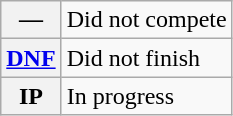<table class="wikitable">
<tr>
<th scope="row">—</th>
<td>Did not compete</td>
</tr>
<tr>
<th scope="row"><a href='#'>DNF</a></th>
<td>Did not finish</td>
</tr>
<tr>
<th scope="row">IP</th>
<td>In progress</td>
</tr>
</table>
